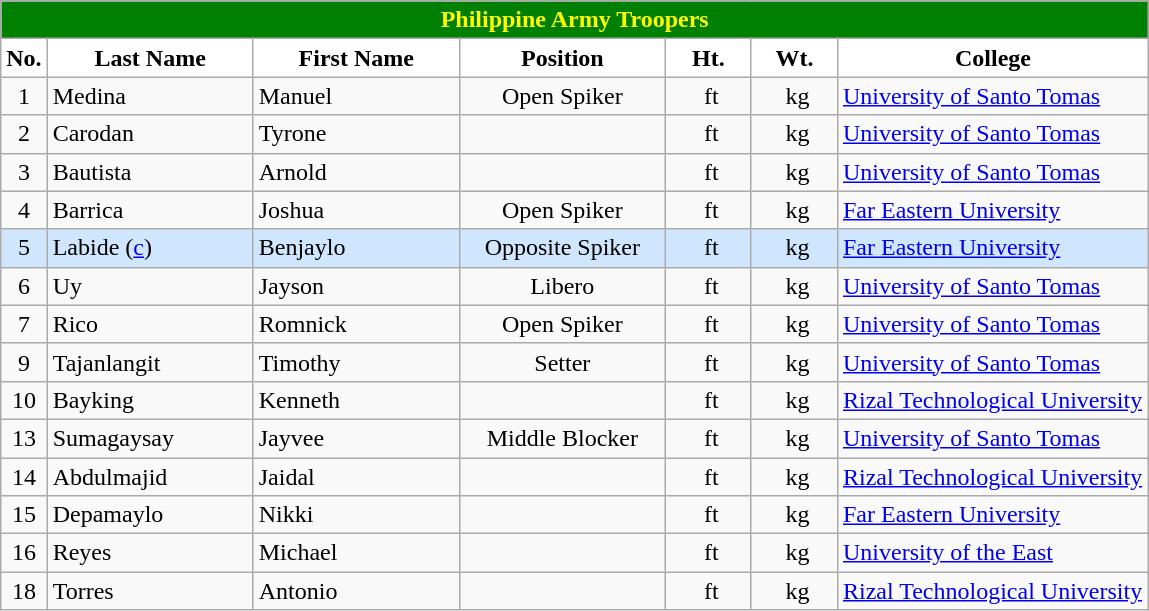<table class="wikitable" style="text-align:center;">
<tr>
<td colspan="7" style= "background: green; color: yellow; text-align: center"><strong>Philippine Army Troopers</strong></td>
</tr>
<tr>
<th width=3px style="background: white; color: black; text-align: center">No.</th>
<th width=130px style="background: white; color: black">Last Name</th>
<th width=130px style="background: white; color: black">First Name</th>
<th width=130px style="background: white; color: black">Position</th>
<th width=50px style="background: white; color: black">Ht.</th>
<th width=50px style="background: white; color: black">Wt.</th>
<th width=200px style="background: white; color: black">College</th>
</tr>
<tr>
<td>1</td>
<td style="text-align: left">Medina</td>
<td style="text-align: left">Manuel</td>
<td>Open Spiker</td>
<td> ft</td>
<td> kg</td>
<td style="text-align: left"><a href='#'>University of Santo Tomas</a></td>
</tr>
<tr>
<td>2</td>
<td style="text-align: left">Carodan</td>
<td style="text-align: left">Tyrone</td>
<td></td>
<td> ft</td>
<td> kg</td>
<td style="text-align: left"><a href='#'>University of Santo Tomas</a></td>
</tr>
<tr>
<td>3</td>
<td style="text-align: left">Bautista</td>
<td style="text-align: left">Arnold</td>
<td></td>
<td> ft</td>
<td> kg</td>
<td style="text-align: left"><a href='#'>University of Santo Tomas</a></td>
</tr>
<tr>
<td>4</td>
<td style="text-align: left">Barrica</td>
<td style="text-align: left">Joshua</td>
<td>Open Spiker</td>
<td> ft</td>
<td> kg</td>
<td style="text-align: left"><a href='#'>Far Eastern University</a></td>
</tr>
<tr bgcolor=#D0E6FF>
<td>5</td>
<td style="text-align: left">Labide (<a href='#'>c</a>)</td>
<td style="text-align: left">Benjaylo</td>
<td>Opposite Spiker</td>
<td> ft</td>
<td> kg</td>
<td style="text-align: left"><a href='#'>Far Eastern University</a></td>
</tr>
<tr>
<td>6</td>
<td style="text-align: left">Uy</td>
<td style="text-align: left">Jayson</td>
<td>Libero</td>
<td> ft</td>
<td> kg</td>
<td style="text-align: left"><a href='#'>University of Santo Tomas</a></td>
</tr>
<tr>
<td>7</td>
<td style="text-align: left">Rico</td>
<td style="text-align: left">Romnick</td>
<td>Open Spiker</td>
<td> ft</td>
<td> kg</td>
<td style="text-align: left"><a href='#'>University of Santo Tomas</a></td>
</tr>
<tr>
<td>9</td>
<td style="text-align: left">Tajanlangit</td>
<td style="text-align: left">Timothy</td>
<td>Setter</td>
<td> ft</td>
<td> kg</td>
<td style="text-align: left"><a href='#'>University of Santo Tomas</a></td>
</tr>
<tr>
<td>10</td>
<td style="text-align: left">Bayking</td>
<td style="text-align: left">Kenneth</td>
<td></td>
<td> ft</td>
<td> kg</td>
<td style="text-align: left"><a href='#'>Rizal Technological University</a></td>
</tr>
<tr>
<td>13</td>
<td style="text-align: left">Sumagaysay</td>
<td style="text-align: left">Jayvee</td>
<td>Middle Blocker</td>
<td> ft</td>
<td> kg</td>
<td style="text-align: left"><a href='#'>University of Santo Tomas</a></td>
</tr>
<tr>
<td>14</td>
<td style="text-align: left">Abdulmajid</td>
<td style="text-align: left">Jaidal</td>
<td></td>
<td> ft</td>
<td> kg</td>
<td style="text-align: left"><a href='#'>Rizal Technological University</a></td>
</tr>
<tr>
<td>15</td>
<td style="text-align: left">Depamaylo</td>
<td style="text-align: left">Nikki</td>
<td></td>
<td> ft</td>
<td> kg</td>
<td style="text-align: left"><a href='#'>Far Eastern University</a></td>
</tr>
<tr>
<td>16</td>
<td style="text-align: left">Reyes</td>
<td style="text-align: left">Michael</td>
<td></td>
<td> ft</td>
<td> kg</td>
<td style="text-align: left"><a href='#'>University of the East</a></td>
</tr>
<tr>
<td>18</td>
<td style="text-align: left">Torres</td>
<td style="text-align: left">Antonio</td>
<td></td>
<td> ft</td>
<td> kg</td>
<td style="text-align: left"><a href='#'>Rizal Technological University</a></td>
</tr>
</table>
